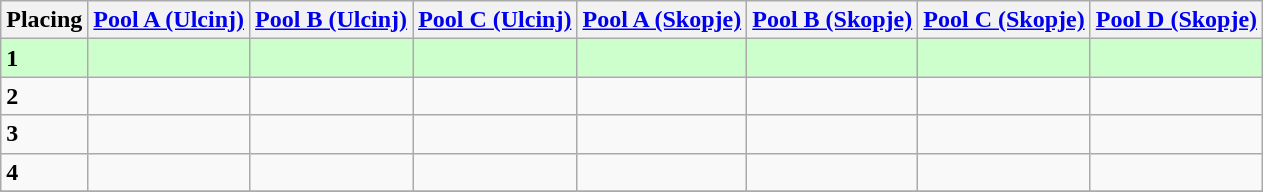<table class=wikitable style="border:1px solid #AAAAAA;">
<tr>
<th>Placing</th>
<th><a href='#'>Pool A (Ulcinj)</a></th>
<th><a href='#'>Pool B (Ulcinj)</a></th>
<th><a href='#'>Pool C (Ulcinj)</a></th>
<th><a href='#'>Pool A (Skopje)</a></th>
<th><a href='#'>Pool B (Skopje)</a></th>
<th><a href='#'>Pool C (Skopje)</a></th>
<th><a href='#'>Pool D (Skopje)</a></th>
</tr>
<tr style="background: #ccffcc;">
<td><strong>1</strong></td>
<td></td>
<td></td>
<td></td>
<td></td>
<td></td>
<td></td>
<td></td>
</tr>
<tr>
<td><strong>2</strong></td>
<td></td>
<td></td>
<td></td>
<td></td>
<td></td>
<td></td>
<td></td>
</tr>
<tr>
<td><strong>3</strong></td>
<td></td>
<td></td>
<td></td>
<td></td>
<td></td>
<td></td>
<td></td>
</tr>
<tr>
<td><strong>4</strong></td>
<td></td>
<td></td>
<td></td>
<td></td>
<td></td>
<td></td>
<td></td>
</tr>
<tr>
</tr>
</table>
